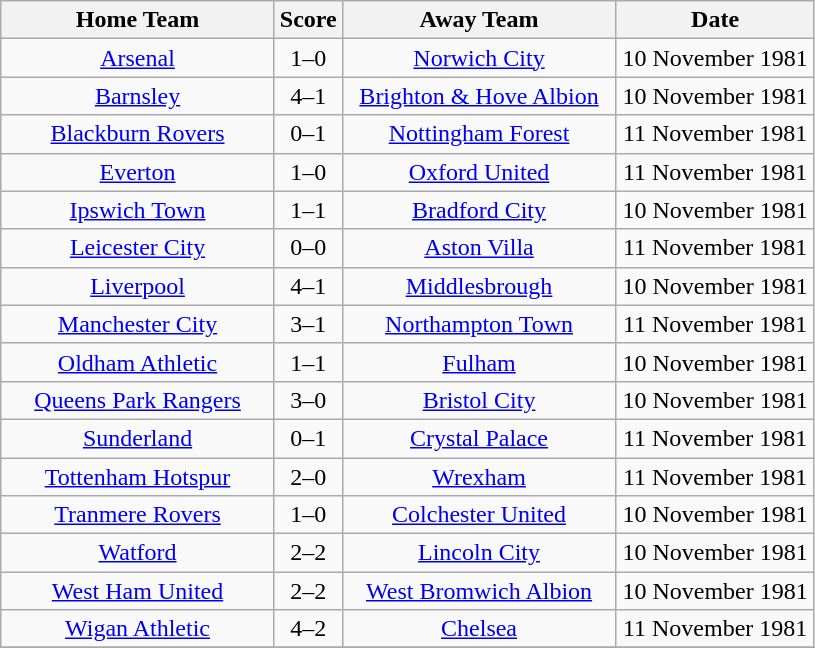<table class="wikitable" style="text-align:center;">
<tr>
<th width=175>Home Team</th>
<th width=20>Score</th>
<th width=175>Away Team</th>
<th width=125>Date</th>
</tr>
<tr>
<td><a href='#'>Arsenal</a></td>
<td>1–0</td>
<td><a href='#'>Norwich City</a></td>
<td>10 November 1981</td>
</tr>
<tr>
<td><a href='#'>Barnsley</a></td>
<td>4–1</td>
<td><a href='#'>Brighton & Hove Albion</a></td>
<td>10 November 1981</td>
</tr>
<tr>
<td><a href='#'>Blackburn Rovers</a></td>
<td>0–1</td>
<td><a href='#'>Nottingham Forest</a></td>
<td>11 November 1981</td>
</tr>
<tr>
<td><a href='#'>Everton</a></td>
<td>1–0</td>
<td><a href='#'>Oxford United</a></td>
<td>11 November 1981</td>
</tr>
<tr>
<td><a href='#'>Ipswich Town</a></td>
<td>1–1</td>
<td><a href='#'>Bradford City</a></td>
<td>10 November 1981</td>
</tr>
<tr>
<td><a href='#'>Leicester City</a></td>
<td>0–0</td>
<td><a href='#'>Aston Villa</a></td>
<td>11 November 1981</td>
</tr>
<tr>
<td><a href='#'>Liverpool</a></td>
<td>4–1</td>
<td><a href='#'>Middlesbrough</a></td>
<td>10 November 1981</td>
</tr>
<tr>
<td><a href='#'>Manchester City</a></td>
<td>3–1</td>
<td><a href='#'>Northampton Town</a></td>
<td>11 November 1981</td>
</tr>
<tr>
<td><a href='#'>Oldham Athletic</a></td>
<td>1–1</td>
<td><a href='#'>Fulham</a></td>
<td>10 November 1981</td>
</tr>
<tr>
<td><a href='#'>Queens Park Rangers</a></td>
<td>3–0</td>
<td><a href='#'>Bristol City</a></td>
<td>10 November 1981</td>
</tr>
<tr>
<td><a href='#'>Sunderland</a></td>
<td>0–1</td>
<td><a href='#'>Crystal Palace</a></td>
<td>11 November 1981</td>
</tr>
<tr>
<td><a href='#'>Tottenham Hotspur</a></td>
<td>2–0</td>
<td><a href='#'>Wrexham</a></td>
<td>11 November 1981</td>
</tr>
<tr>
<td><a href='#'>Tranmere Rovers</a></td>
<td>1–0</td>
<td><a href='#'>Colchester United</a></td>
<td>10 November 1981</td>
</tr>
<tr>
<td><a href='#'>Watford</a></td>
<td>2–2</td>
<td><a href='#'>Lincoln City</a></td>
<td>10 November 1981</td>
</tr>
<tr>
<td><a href='#'>West Ham United</a></td>
<td>2–2</td>
<td><a href='#'>West Bromwich Albion</a></td>
<td>10 November 1981</td>
</tr>
<tr>
<td><a href='#'>Wigan Athletic</a></td>
<td>4–2</td>
<td><a href='#'>Chelsea</a></td>
<td>11 November 1981</td>
</tr>
<tr>
</tr>
</table>
